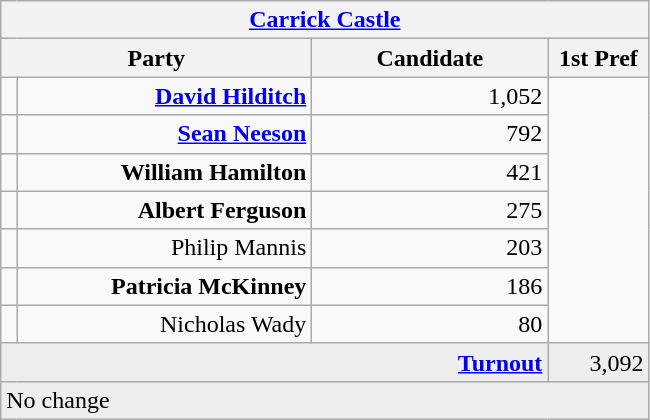<table class="wikitable">
<tr>
<th colspan="4" align="center"><a href='#'>Carrick Castle</a></th>
</tr>
<tr>
<th colspan="2" align="center" width=200>Party</th>
<th width=150>Candidate</th>
<th width=60>1st Pref</th>
</tr>
<tr>
<td></td>
<td align="right"><strong><a href='#'>David Hilditch</a></strong></td>
<td align="right">1,052</td>
</tr>
<tr>
<td></td>
<td align="right"><strong><a href='#'>Sean Neeson</a></strong></td>
<td align="right">792</td>
</tr>
<tr>
<td></td>
<td align="right"><strong>William Hamilton</strong></td>
<td align="right">421</td>
</tr>
<tr>
<td></td>
<td align="right"><strong>Albert Ferguson</strong></td>
<td align="right">275</td>
</tr>
<tr>
<td></td>
<td align="right">Philip Mannis</td>
<td align="right">203</td>
</tr>
<tr>
<td></td>
<td align="right"><strong>Patricia McKinney</strong></td>
<td align="right">186</td>
</tr>
<tr>
<td></td>
<td align="right">Nicholas Wady</td>
<td align="right">80</td>
</tr>
<tr bgcolor="EEEEEE">
<td colspan=3 align="right"><strong><a href='#'>Turnout</a></strong></td>
<td align="right">3,092</td>
</tr>
<tr>
<td colspan=4 bgcolor="EEEEEE">No change</td>
</tr>
</table>
